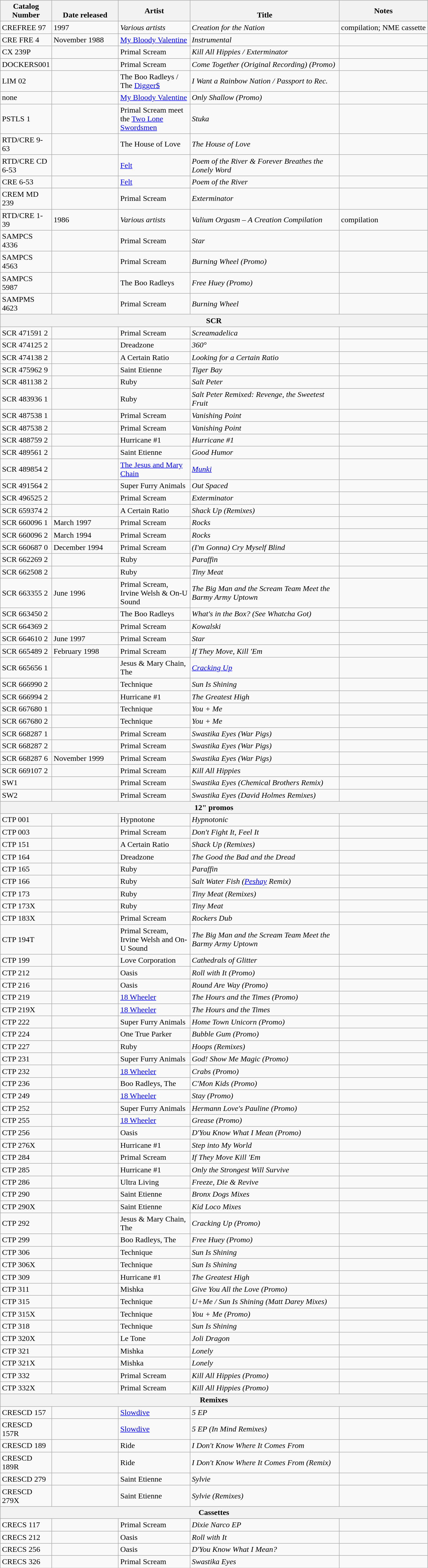<table class="wikitable sortable">
<tr>
<th style="vertical-align:bottom; text-align:center; width:15px;">Catalog Number</th>
<th style="vertical-align:bottom; text-align:center; width:130px;">Date released</th>
<th style="text-align:center; width:140px;" vallign="bottom">Artist</th>
<th style="vertical-align:bottom; text-align:center; width:300px;">Title</th>
<th>Notes</th>
</tr>
<tr>
<td>CREFREE 97</td>
<td>1997</td>
<td><em>Various artists</em></td>
<td><em>Creation for the Nation </em></td>
<td>compilation; NME cassette</td>
</tr>
<tr>
<td>CRE FRE 4</td>
<td>November 1988</td>
<td><a href='#'>My Bloody Valentine</a></td>
<td><em>Instrumental </em></td>
<td></td>
</tr>
<tr>
<td>CX 239P</td>
<td></td>
<td>Primal Scream</td>
<td><em>Kill All Hippies / Exterminator </em></td>
<td></td>
</tr>
<tr>
<td>DOCKERS001</td>
<td></td>
<td>Primal Scream</td>
<td><em>Come Together (Original Recording) (Promo) </em></td>
<td></td>
</tr>
<tr>
<td>LIM 02</td>
<td></td>
<td>The Boo Radleys / The <a href='#'>Digger$</a></td>
<td><em>I Want a Rainbow Nation / Passport to Rec. </em></td>
<td></td>
</tr>
<tr>
<td>none</td>
<td></td>
<td><a href='#'>My Bloody Valentine</a></td>
<td><em>Only Shallow (Promo) </em></td>
<td></td>
</tr>
<tr>
<td>PSTLS 1</td>
<td></td>
<td>Primal Scream meet the <a href='#'>Two Lone Swordsmen</a></td>
<td><em>Stuka </em></td>
<td></td>
</tr>
<tr>
<td>RTD/CRE 9-63</td>
<td></td>
<td>The House of Love</td>
<td><em>The House of Love </em></td>
<td></td>
</tr>
<tr>
<td>RTD/CRE CD 6-53</td>
<td></td>
<td><a href='#'>Felt</a></td>
<td><em>Poem of the River & Forever Breathes the Lonely Word </em></td>
<td></td>
</tr>
<tr>
<td>CRE 6-53</td>
<td></td>
<td><a href='#'>Felt</a></td>
<td><em>Poem of the River </em></td>
<td></td>
</tr>
<tr>
<td>CREM MD 239</td>
<td></td>
<td>Primal Scream</td>
<td><em>Exterminator </em></td>
<td></td>
</tr>
<tr>
<td>RTD/CRE 1-39</td>
<td>1986</td>
<td><em>Various artists</em></td>
<td><em>Valium Orgasm – A Creation Compilation </em></td>
<td>compilation</td>
</tr>
<tr>
<td>SAMPCS 4336</td>
<td></td>
<td>Primal Scream</td>
<td><em>Star </em></td>
<td></td>
</tr>
<tr>
<td>SAMPCS 4563</td>
<td></td>
<td>Primal Scream</td>
<td><em>Burning Wheel (Promo) </em></td>
<td></td>
</tr>
<tr>
<td>SAMPCS 5987</td>
<td></td>
<td>The Boo Radleys</td>
<td><em>Free Huey (Promo) </em></td>
<td></td>
</tr>
<tr>
<td>SAMPMS 4623</td>
<td></td>
<td>Primal Scream</td>
<td><em>Burning Wheel </em></td>
<td></td>
</tr>
<tr>
<th colspan="5">SCR</th>
</tr>
<tr>
<td>SCR 471591 2</td>
<td></td>
<td>Primal Scream</td>
<td><em>Screamadelica </em></td>
<td></td>
</tr>
<tr>
<td>SCR 474125 2</td>
<td></td>
<td>Dreadzone</td>
<td><em>360° </em></td>
<td></td>
</tr>
<tr>
<td>SCR 474138 2</td>
<td></td>
<td>A Certain Ratio</td>
<td><em>Looking for a Certain Ratio </em></td>
<td></td>
</tr>
<tr>
<td>SCR 475962 9</td>
<td></td>
<td>Saint Etienne</td>
<td><em>Tiger Bay </em></td>
<td></td>
</tr>
<tr>
<td>SCR 481138 2</td>
<td></td>
<td>Ruby</td>
<td><em>Salt Peter </em></td>
<td></td>
</tr>
<tr>
<td>SCR 483936 1</td>
<td></td>
<td>Ruby</td>
<td><em>Salt Peter Remixed: Revenge, the Sweetest Fruit </em></td>
<td></td>
</tr>
<tr>
<td>SCR 487538 1</td>
<td></td>
<td>Primal Scream</td>
<td><em>Vanishing Point </em></td>
<td></td>
</tr>
<tr>
<td>SCR 487538 2</td>
<td></td>
<td>Primal Scream</td>
<td><em>Vanishing Point </em></td>
<td></td>
</tr>
<tr>
<td>SCR 488759 2</td>
<td></td>
<td>Hurricane #1</td>
<td><em>Hurricane #1 </em></td>
<td></td>
</tr>
<tr>
<td>SCR 489561 2</td>
<td></td>
<td>Saint Etienne</td>
<td><em>Good Humor </em></td>
<td></td>
</tr>
<tr>
<td>SCR 489854 2</td>
<td></td>
<td><a href='#'>The Jesus and Mary Chain</a></td>
<td><em><a href='#'>Munki</a></em></td>
<td></td>
</tr>
<tr>
<td>SCR 491564 2</td>
<td></td>
<td>Super Furry Animals</td>
<td><em>Out Spaced </em></td>
<td></td>
</tr>
<tr>
<td>SCR 496525 2</td>
<td></td>
<td>Primal Scream</td>
<td><em>Exterminator </em></td>
<td></td>
</tr>
<tr>
<td>SCR 659374 2</td>
<td></td>
<td>A Certain Ratio</td>
<td><em>Shack Up (Remixes) </em></td>
<td></td>
</tr>
<tr>
<td>SCR 660096 1</td>
<td>March 1997</td>
<td>Primal Scream</td>
<td><em>Rocks </em></td>
<td></td>
</tr>
<tr>
<td>SCR 660096 2</td>
<td>March 1994</td>
<td>Primal Scream</td>
<td><em>Rocks </em></td>
<td></td>
</tr>
<tr>
<td>SCR 660687 0</td>
<td>December 1994</td>
<td>Primal Scream</td>
<td><em>(I'm Gonna) Cry Myself Blind </em></td>
<td></td>
</tr>
<tr>
<td>SCR 662269 2</td>
<td></td>
<td>Ruby</td>
<td><em>Paraffin </em></td>
<td></td>
</tr>
<tr>
<td>SCR 662508 2</td>
<td></td>
<td>Ruby</td>
<td><em>Tiny Meat </em></td>
<td></td>
</tr>
<tr>
<td>SCR 663355 2</td>
<td>June 1996</td>
<td>Primal Scream, Irvine Welsh & On-U Sound</td>
<td><em>The Big Man and the Scream Team Meet the Barmy Army Uptown </em></td>
<td></td>
</tr>
<tr>
<td>SCR 663450 2</td>
<td></td>
<td>The Boo Radleys</td>
<td><em>What's in the Box? (See Whatcha Got) </em></td>
<td></td>
</tr>
<tr>
<td>SCR 664369 2</td>
<td></td>
<td>Primal Scream</td>
<td><em>Kowalski </em></td>
<td></td>
</tr>
<tr>
<td>SCR 664610 2</td>
<td>June 1997</td>
<td>Primal Scream</td>
<td><em>Star </em></td>
<td></td>
</tr>
<tr>
<td>SCR 665489 2</td>
<td>February 1998</td>
<td>Primal Scream</td>
<td><em>If They Move, Kill 'Em </em></td>
<td></td>
</tr>
<tr>
<td>SCR 665656 1</td>
<td></td>
<td>Jesus & Mary Chain, The</td>
<td><em><a href='#'>Cracking Up</a></em></td>
<td></td>
</tr>
<tr>
<td>SCR 666990 2</td>
<td></td>
<td>Technique</td>
<td><em>Sun Is Shining </em></td>
<td></td>
</tr>
<tr>
<td>SCR 666994 2</td>
<td></td>
<td>Hurricane #1</td>
<td><em>The Greatest High </em></td>
<td></td>
</tr>
<tr>
<td>SCR 667680 1</td>
<td></td>
<td>Technique</td>
<td><em>You + Me </em></td>
<td></td>
</tr>
<tr>
<td>SCR 667680 2</td>
<td></td>
<td>Technique</td>
<td><em>You + Me </em></td>
<td></td>
</tr>
<tr>
<td>SCR 668287 1</td>
<td></td>
<td>Primal Scream</td>
<td><em>Swastika Eyes (War Pigs) </em></td>
<td></td>
</tr>
<tr>
<td>SCR 668287 2</td>
<td></td>
<td>Primal Scream</td>
<td><em>Swastika Eyes (War Pigs) </em></td>
<td></td>
</tr>
<tr>
<td>SCR 668287 6</td>
<td>November 1999</td>
<td>Primal Scream</td>
<td><em>Swastika Eyes (War Pigs) </em></td>
<td></td>
</tr>
<tr>
<td>SCR 669107 2</td>
<td></td>
<td>Primal Scream</td>
<td><em>Kill All Hippies </em></td>
<td></td>
</tr>
<tr>
<td>SW1</td>
<td></td>
<td>Primal Scream</td>
<td><em>Swastika Eyes (Chemical Brothers Remix) </em></td>
<td></td>
</tr>
<tr>
<td>SW2</td>
<td></td>
<td>Primal Scream</td>
<td><em>Swastika Eyes (David Holmes Remixes) </em></td>
<td></td>
</tr>
<tr>
<th colspan="5">12" promos</th>
</tr>
<tr>
<td>CTP 001</td>
<td></td>
<td>Hypnotone</td>
<td><em>Hypnotonic </em></td>
<td></td>
</tr>
<tr>
<td>CTP 003</td>
<td></td>
<td>Primal Scream</td>
<td><em>Don't Fight It, Feel It </em></td>
<td></td>
</tr>
<tr>
<td>CTP 151</td>
<td></td>
<td>A Certain Ratio</td>
<td><em>Shack Up (Remixes) </em></td>
<td></td>
</tr>
<tr>
<td>CTP 164</td>
<td></td>
<td>Dreadzone</td>
<td><em>The Good the Bad and the Dread </em></td>
<td></td>
</tr>
<tr>
<td>CTP 165</td>
<td></td>
<td>Ruby</td>
<td><em>Paraffin </em></td>
<td></td>
</tr>
<tr>
<td>CTP 166</td>
<td></td>
<td>Ruby</td>
<td><em>Salt Water Fish (<a href='#'>Peshay</a> Remix) </em></td>
<td></td>
</tr>
<tr>
<td>CTP 173</td>
<td></td>
<td>Ruby</td>
<td><em>Tiny Meat (Remixes) </em></td>
<td></td>
</tr>
<tr>
<td>CTP 173X</td>
<td></td>
<td>Ruby</td>
<td><em>Tiny Meat </em></td>
<td></td>
</tr>
<tr>
<td>CTP 183X</td>
<td></td>
<td>Primal Scream</td>
<td><em>Rockers Dub </em></td>
<td></td>
</tr>
<tr>
<td>CTP 194T</td>
<td></td>
<td>Primal Scream, Irvine Welsh and On-U Sound</td>
<td><em>The Big Man and the Scream Team Meet the Barmy Army Uptown </em></td>
<td></td>
</tr>
<tr>
<td>CTP 199</td>
<td></td>
<td>Love Corporation</td>
<td><em>Cathedrals of Glitter </em></td>
<td></td>
</tr>
<tr>
<td>CTP 212</td>
<td></td>
<td>Oasis</td>
<td><em>Roll with It (Promo) </em></td>
<td></td>
</tr>
<tr>
<td>CTP 216</td>
<td></td>
<td>Oasis</td>
<td><em>Round Are Way (Promo) </em></td>
<td></td>
</tr>
<tr>
<td>CTP 219</td>
<td></td>
<td><a href='#'>18 Wheeler</a></td>
<td><em>The Hours and the Times (Promo) </em></td>
<td></td>
</tr>
<tr>
<td>CTP 219X</td>
<td></td>
<td><a href='#'>18 Wheeler</a></td>
<td><em>The Hours and the Times </em></td>
<td></td>
</tr>
<tr>
<td>CTP 222</td>
<td></td>
<td>Super Furry Animals</td>
<td><em>Home Town Unicorn (Promo) </em></td>
<td></td>
</tr>
<tr>
<td>CTP 224</td>
<td></td>
<td>One True Parker</td>
<td><em>Bubble Gum (Promo) </em></td>
<td></td>
</tr>
<tr>
<td>CTP 227</td>
<td></td>
<td>Ruby</td>
<td><em>Hoops (Remixes) </em></td>
<td></td>
</tr>
<tr>
<td>CTP 231</td>
<td></td>
<td>Super Furry Animals</td>
<td><em>God! Show Me Magic (Promo) </em></td>
<td></td>
</tr>
<tr>
<td>CTP 232</td>
<td></td>
<td><a href='#'>18 Wheeler</a></td>
<td><em>Crabs (Promo) </em></td>
<td></td>
</tr>
<tr>
<td>CTP 236</td>
<td></td>
<td>Boo Radleys, The</td>
<td><em>C'Mon Kids (Promo) </em></td>
<td></td>
</tr>
<tr>
<td>CTP 249</td>
<td></td>
<td><a href='#'>18 Wheeler</a></td>
<td><em>Stay (Promo) </em></td>
<td></td>
</tr>
<tr>
<td>CTP 252</td>
<td></td>
<td>Super Furry Animals</td>
<td><em>Hermann Love's Pauline (Promo) </em></td>
<td></td>
</tr>
<tr>
<td>CTP 255</td>
<td></td>
<td><a href='#'>18 Wheeler</a></td>
<td><em>Grease (Promo) </em></td>
<td></td>
</tr>
<tr>
<td>CTP 256</td>
<td></td>
<td>Oasis</td>
<td><em>D'You Know What I Mean (Promo) </em></td>
<td></td>
</tr>
<tr>
<td>CTP 276X</td>
<td></td>
<td>Hurricane #1</td>
<td><em>Step into My World </em></td>
<td></td>
</tr>
<tr>
<td>CTP 284</td>
<td></td>
<td>Primal Scream</td>
<td><em>If They Move Kill 'Em </em></td>
<td></td>
</tr>
<tr>
<td>CTP 285</td>
<td></td>
<td>Hurricane #1</td>
<td><em>Only the Strongest Will Survive </em></td>
<td></td>
</tr>
<tr>
<td>CTP 286</td>
<td></td>
<td>Ultra Living</td>
<td><em>Freeze, Die & Revive </em></td>
<td></td>
</tr>
<tr>
<td>CTP 290</td>
<td></td>
<td>Saint Etienne</td>
<td><em>Bronx Dogs Mixes </em></td>
<td></td>
</tr>
<tr>
<td>CTP 290X</td>
<td></td>
<td>Saint Etienne</td>
<td><em>Kid Loco Mixes </em></td>
<td></td>
</tr>
<tr>
<td>CTP 292</td>
<td></td>
<td>Jesus & Mary Chain, The</td>
<td><em>Cracking Up (Promo) </em></td>
<td></td>
</tr>
<tr>
<td>CTP 299</td>
<td></td>
<td>Boo Radleys, The</td>
<td><em>Free Huey (Promo) </em></td>
<td></td>
</tr>
<tr>
<td>CTP 306</td>
<td></td>
<td>Technique</td>
<td><em>Sun Is Shining </em></td>
<td></td>
</tr>
<tr>
<td>CTP 306X</td>
<td></td>
<td>Technique</td>
<td><em>Sun Is Shining </em></td>
<td></td>
</tr>
<tr>
<td>CTP 309</td>
<td></td>
<td>Hurricane #1</td>
<td><em>The Greatest High </em></td>
<td></td>
</tr>
<tr>
<td>CTP 311</td>
<td></td>
<td>Mishka</td>
<td><em>Give You All the Love (Promo) </em></td>
<td></td>
</tr>
<tr>
<td>CTP 315</td>
<td></td>
<td>Technique</td>
<td><em>U+Me / Sun Is Shining (Matt Darey Mixes) </em></td>
<td></td>
</tr>
<tr>
<td>CTP 315X</td>
<td></td>
<td>Technique</td>
<td><em>You + Me (Promo) </em></td>
<td></td>
</tr>
<tr>
<td>CTP 318</td>
<td></td>
<td>Technique</td>
<td><em>Sun Is Shining </em></td>
<td></td>
</tr>
<tr>
<td>CTP 320X</td>
<td></td>
<td>Le Tone</td>
<td><em>Joli Dragon </em></td>
<td></td>
</tr>
<tr>
<td>CTP 321</td>
<td></td>
<td>Mishka</td>
<td><em>Lonely </em></td>
<td></td>
</tr>
<tr>
<td>CTP 321X</td>
<td></td>
<td>Mishka</td>
<td><em>Lonely </em></td>
<td></td>
</tr>
<tr>
<td>CTP 332</td>
<td></td>
<td>Primal Scream</td>
<td><em>Kill All Hippies (Promo) </em></td>
<td></td>
</tr>
<tr>
<td>CTP 332X</td>
<td></td>
<td>Primal Scream</td>
<td><em>Kill All Hippies (Promo) </em></td>
<td></td>
</tr>
<tr>
<th colspan="5">Remixes</th>
</tr>
<tr>
<td>CRESCD 157</td>
<td></td>
<td><a href='#'>Slowdive</a></td>
<td><em>5 EP </em></td>
<td></td>
</tr>
<tr>
<td>CRESCD 157R</td>
<td></td>
<td><a href='#'>Slowdive</a></td>
<td><em>5 EP (In Mind Remixes) </em></td>
<td></td>
</tr>
<tr>
<td>CRESCD 189</td>
<td></td>
<td>Ride</td>
<td><em>I Don't Know Where It Comes From</em></td>
<td></td>
</tr>
<tr>
<td>CRESCD 189R</td>
<td></td>
<td>Ride</td>
<td><em>I Don't Know Where It Comes From (Remix) </em></td>
<td></td>
</tr>
<tr>
<td>CRESCD 279</td>
<td></td>
<td>Saint Etienne</td>
<td><em>Sylvie </em></td>
<td></td>
</tr>
<tr>
<td>CRESCD 279X</td>
<td></td>
<td>Saint Etienne</td>
<td><em>Sylvie (Remixes) </em></td>
<td></td>
</tr>
<tr>
<th colspan="5">Cassettes</th>
</tr>
<tr>
<td>CRECS 117</td>
<td></td>
<td>Primal Scream</td>
<td><em>Dixie Narco EP </em></td>
<td></td>
</tr>
<tr>
<td>CRECS 212</td>
<td></td>
<td>Oasis</td>
<td><em>Roll with It </em></td>
<td></td>
</tr>
<tr>
<td>CRECS 256</td>
<td></td>
<td>Oasis</td>
<td><em>D'You Know What I Mean? </em></td>
<td></td>
</tr>
<tr>
<td>CRECS 326</td>
<td></td>
<td>Primal Scream</td>
<td><em>Swastika Eyes </em></td>
<td></td>
</tr>
</table>
